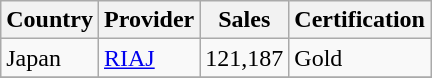<table class="wikitable" border="1">
<tr>
<th>Country</th>
<th>Provider</th>
<th>Sales</th>
<th>Certification</th>
</tr>
<tr>
<td>Japan</td>
<td><a href='#'>RIAJ</a></td>
<td>121,187</td>
<td>Gold</td>
</tr>
<tr>
</tr>
</table>
